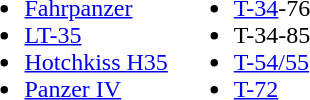<table>
<tr>
<td valign="top"><br><ul><li> <a href='#'>Fahrpanzer</a></li><li> <a href='#'>LT-35</a></li><li> <a href='#'>Hotchkiss H35</a></li><li> <a href='#'>Panzer IV</a></li></ul></td>
<td valign="top"><br><ul><li> <a href='#'>T-34</a>-76</li><li> T-34-85</li><li> <a href='#'>T-54/55</a></li><li> <a href='#'>T-72</a></li></ul></td>
</tr>
</table>
